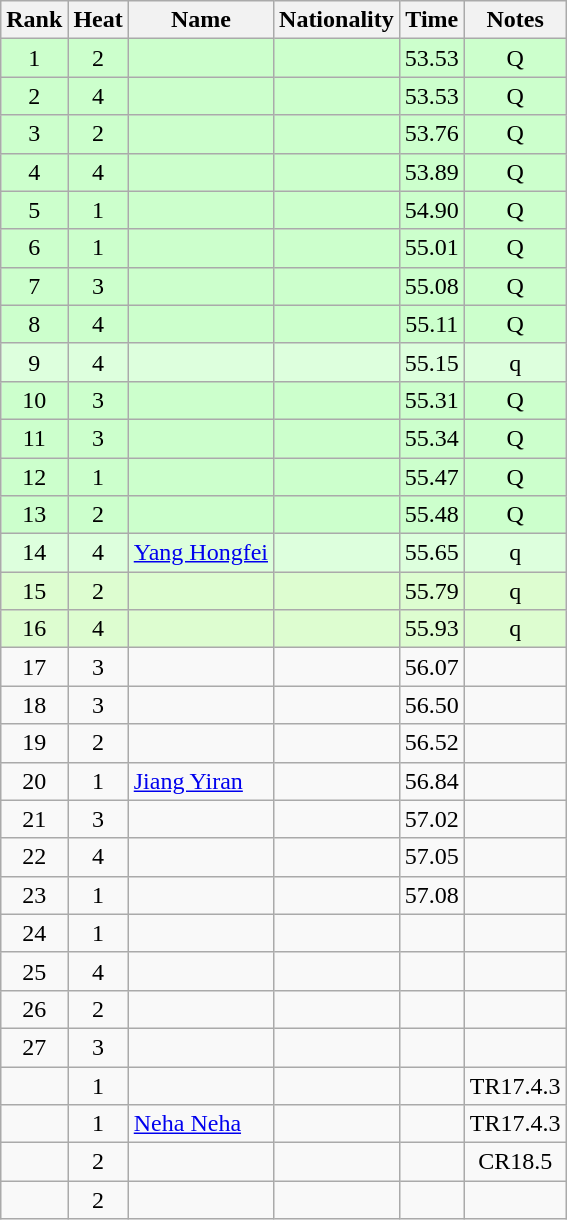<table class="wikitable sortable" style="text-align:center">
<tr>
<th>Rank</th>
<th>Heat</th>
<th>Name</th>
<th>Nationality</th>
<th>Time</th>
<th>Notes</th>
</tr>
<tr bgcolor=ccffcc>
<td>1</td>
<td>2</td>
<td align=left></td>
<td align=left></td>
<td>53.53</td>
<td>Q</td>
</tr>
<tr bgcolor=ccffcc>
<td>2</td>
<td>4</td>
<td align=left></td>
<td align=left></td>
<td>53.53</td>
<td>Q</td>
</tr>
<tr bgcolor=ccffcc>
<td>3</td>
<td>2</td>
<td align=left></td>
<td align=left></td>
<td>53.76</td>
<td>Q</td>
</tr>
<tr bgcolor=ccffcc>
<td>4</td>
<td>4</td>
<td align=left></td>
<td align=left></td>
<td>53.89</td>
<td>Q</td>
</tr>
<tr bgcolor=ccffcc>
<td>5</td>
<td>1</td>
<td align=left></td>
<td align=left></td>
<td>54.90</td>
<td>Q</td>
</tr>
<tr bgcolor=ccffcc>
<td>6</td>
<td>1</td>
<td align=left></td>
<td align=left></td>
<td>55.01</td>
<td>Q</td>
</tr>
<tr bgcolor=ccffcc>
<td>7</td>
<td>3</td>
<td align=left></td>
<td align=left></td>
<td>55.08</td>
<td>Q</td>
</tr>
<tr bgcolor=ccffcc>
<td>8</td>
<td>4</td>
<td align=left></td>
<td align=left></td>
<td>55.11</td>
<td>Q</td>
</tr>
<tr bgcolor=ddffdd>
<td>9</td>
<td>4</td>
<td align=left></td>
<td align=left></td>
<td>55.15</td>
<td>q</td>
</tr>
<tr bgcolor=ccffcc>
<td>10</td>
<td>3</td>
<td align=left></td>
<td align=left></td>
<td>55.31</td>
<td>Q</td>
</tr>
<tr bgcolor=ccffcc>
<td>11</td>
<td>3</td>
<td align=left></td>
<td align=left></td>
<td>55.34</td>
<td>Q</td>
</tr>
<tr bgcolor=ccffcc>
<td>12</td>
<td>1</td>
<td align=left></td>
<td align=left></td>
<td>55.47</td>
<td>Q</td>
</tr>
<tr bgcolor=ccffcc>
<td>13</td>
<td>2</td>
<td align=left></td>
<td align=left></td>
<td>55.48</td>
<td>Q</td>
</tr>
<tr bgcolor=ddffdd>
<td>14</td>
<td>4</td>
<td align=left><a href='#'>Yang Hongfei</a></td>
<td align=left></td>
<td>55.65</td>
<td>q</td>
</tr>
<tr bgcolor=ddffddd>
<td>15</td>
<td>2</td>
<td align=left></td>
<td align=left></td>
<td>55.79</td>
<td>q</td>
</tr>
<tr bgcolor=ddffddd>
<td>16</td>
<td>4</td>
<td align=left></td>
<td align=left></td>
<td>55.93</td>
<td>q</td>
</tr>
<tr>
<td>17</td>
<td>3</td>
<td align=left></td>
<td align=left></td>
<td>56.07</td>
<td></td>
</tr>
<tr>
<td>18</td>
<td>3</td>
<td align=left></td>
<td align=left></td>
<td>56.50</td>
<td></td>
</tr>
<tr>
<td>19</td>
<td>2</td>
<td align=left></td>
<td align=left></td>
<td>56.52</td>
<td></td>
</tr>
<tr>
<td>20</td>
<td>1</td>
<td align=left><a href='#'>Jiang Yiran</a></td>
<td align=left></td>
<td>56.84</td>
<td></td>
</tr>
<tr>
<td>21</td>
<td>3</td>
<td align=left></td>
<td align=left></td>
<td>57.02</td>
<td></td>
</tr>
<tr>
<td>22</td>
<td>4</td>
<td align=left></td>
<td align=left></td>
<td>57.05</td>
<td></td>
</tr>
<tr>
<td>23</td>
<td>1</td>
<td align=left></td>
<td align=left></td>
<td>57.08</td>
<td></td>
</tr>
<tr>
<td>24</td>
<td>1</td>
<td align=left></td>
<td align=left></td>
<td></td>
<td></td>
</tr>
<tr>
<td>25</td>
<td>4</td>
<td align=left></td>
<td align=left></td>
<td></td>
<td></td>
</tr>
<tr>
<td>26</td>
<td>2</td>
<td align=left></td>
<td align=left></td>
<td></td>
<td></td>
</tr>
<tr>
<td>27</td>
<td>3</td>
<td align=left></td>
<td align=left></td>
<td></td>
<td></td>
</tr>
<tr>
<td></td>
<td>1</td>
<td align=left></td>
<td align=left></td>
<td></td>
<td>TR17.4.3</td>
</tr>
<tr>
<td></td>
<td>1</td>
<td align=left><a href='#'>Neha Neha</a></td>
<td align=left></td>
<td></td>
<td>TR17.4.3</td>
</tr>
<tr>
<td></td>
<td>2</td>
<td align=left></td>
<td align=left></td>
<td></td>
<td>CR18.5</td>
</tr>
<tr>
<td></td>
<td>2</td>
<td align=left></td>
<td align=left></td>
<td></td>
<td></td>
</tr>
</table>
